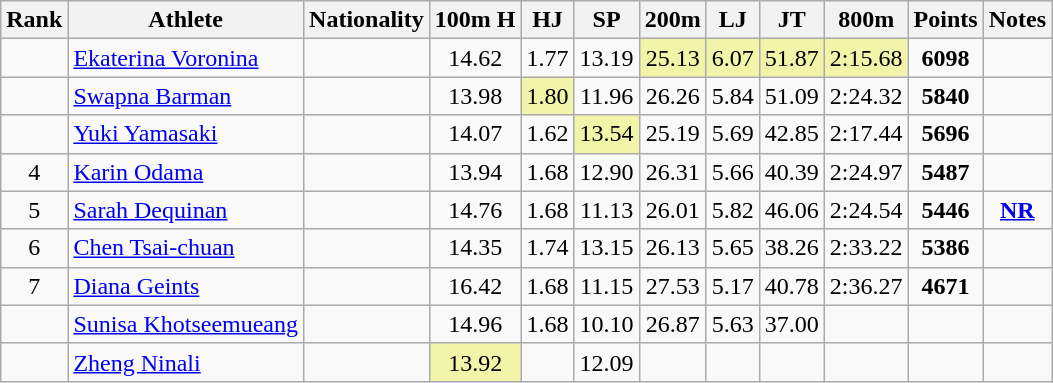<table class="wikitable sortable" style=" text-align:center">
<tr>
<th>Rank</th>
<th>Athlete</th>
<th>Nationality</th>
<th>100m H</th>
<th>HJ</th>
<th>SP</th>
<th>200m</th>
<th>LJ</th>
<th>JT</th>
<th>800m</th>
<th>Points</th>
<th>Notes</th>
</tr>
<tr>
<td></td>
<td align=left><a href='#'>Ekaterina Voronina</a></td>
<td align=left></td>
<td>14.62</td>
<td>1.77</td>
<td>13.19</td>
<td bgcolor=#F2F5A9>25.13</td>
<td bgcolor=#F2F5A9>6.07</td>
<td bgcolor=#F2F5A9>51.87</td>
<td bgcolor=#F2F5A9>2:15.68</td>
<td><strong>6098</strong></td>
<td></td>
</tr>
<tr>
<td></td>
<td align=left><a href='#'>Swapna Barman</a></td>
<td align=left></td>
<td>13.98</td>
<td bgcolor=#F2F5A9>1.80</td>
<td>11.96</td>
<td>26.26</td>
<td>5.84</td>
<td>51.09</td>
<td>2:24.32</td>
<td><strong>5840</strong></td>
<td></td>
</tr>
<tr>
<td></td>
<td align=left><a href='#'>Yuki Yamasaki</a></td>
<td align=left></td>
<td>14.07</td>
<td>1.62</td>
<td bgcolor=#F2F5A9>13.54</td>
<td>25.19</td>
<td>5.69</td>
<td>42.85</td>
<td>2:17.44</td>
<td><strong>5696</strong></td>
<td></td>
</tr>
<tr>
<td>4</td>
<td align=left><a href='#'>Karin Odama</a></td>
<td align=left></td>
<td>13.94</td>
<td>1.68</td>
<td>12.90</td>
<td>26.31</td>
<td>5.66</td>
<td>40.39</td>
<td>2:24.97</td>
<td><strong>5487</strong></td>
<td></td>
</tr>
<tr>
<td>5</td>
<td align=left><a href='#'>Sarah Dequinan</a></td>
<td align=left></td>
<td>14.76</td>
<td>1.68</td>
<td>11.13</td>
<td>26.01</td>
<td>5.82</td>
<td>46.06</td>
<td>2:24.54</td>
<td><strong>5446</strong></td>
<td><strong><a href='#'>NR</a></strong></td>
</tr>
<tr>
<td>6</td>
<td align=left><a href='#'>Chen Tsai-chuan</a></td>
<td align=left></td>
<td>14.35</td>
<td>1.74</td>
<td>13.15</td>
<td>26.13</td>
<td>5.65</td>
<td>38.26</td>
<td>2:33.22</td>
<td><strong>5386</strong></td>
<td></td>
</tr>
<tr>
<td>7</td>
<td align=left><a href='#'>Diana Geints</a></td>
<td align=left></td>
<td>16.42</td>
<td>1.68</td>
<td>11.15</td>
<td>27.53</td>
<td>5.17</td>
<td>40.78</td>
<td>2:36.27</td>
<td><strong>4671</strong></td>
<td></td>
</tr>
<tr>
<td></td>
<td align=left><a href='#'>Sunisa Khotseemueang</a></td>
<td align=left></td>
<td>14.96</td>
<td>1.68</td>
<td>10.10</td>
<td>26.87</td>
<td>5.63</td>
<td>37.00</td>
<td></td>
<td><strong></strong></td>
<td></td>
</tr>
<tr>
<td></td>
<td align=left><a href='#'>Zheng Ninali</a></td>
<td align=left></td>
<td bgcolor=#F2F5A9>13.92</td>
<td></td>
<td>12.09</td>
<td></td>
<td></td>
<td></td>
<td></td>
<td><strong></strong></td>
<td></td>
</tr>
</table>
